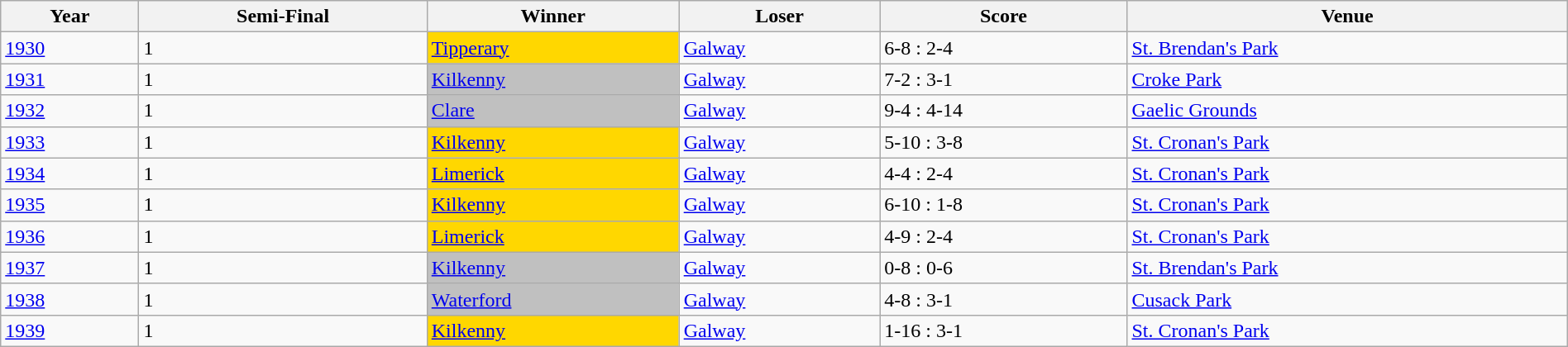<table class="wikitable" width=100%>
<tr>
<th>Year</th>
<th>Semi-Final</th>
<th>Winner</th>
<th>Loser</th>
<th>Score</th>
<th>Venue</th>
</tr>
<tr>
<td rowspan=1><a href='#'>1930</a></td>
<td>1</td>
<td style="background-color:#FFD700"><a href='#'>Tipperary</a></td>
<td><a href='#'>Galway</a></td>
<td>6-8 : 2-4</td>
<td><a href='#'>St. Brendan's Park</a></td>
</tr>
<tr>
<td rowspan=1><a href='#'>1931</a></td>
<td>1</td>
<td style="background-color:#C0C0C0"><a href='#'>Kilkenny</a></td>
<td><a href='#'>Galway</a></td>
<td>7-2 : 3-1</td>
<td><a href='#'>Croke Park</a></td>
</tr>
<tr>
<td rowspan=1><a href='#'>1932</a></td>
<td>1</td>
<td style="background-color:#C0C0C0"><a href='#'>Clare</a></td>
<td><a href='#'>Galway</a></td>
<td>9-4 : 4-14</td>
<td><a href='#'>Gaelic Grounds</a></td>
</tr>
<tr>
<td rowspan=1><a href='#'>1933</a></td>
<td>1</td>
<td style="background-color:#FFD700"><a href='#'>Kilkenny</a></td>
<td><a href='#'>Galway</a></td>
<td>5-10 : 3-8</td>
<td><a href='#'>St. Cronan's Park</a></td>
</tr>
<tr>
<td rowspan=1><a href='#'>1934</a></td>
<td>1</td>
<td style="background-color:#FFD700"><a href='#'>Limerick</a></td>
<td><a href='#'>Galway</a></td>
<td>4-4 : 2-4</td>
<td><a href='#'>St. Cronan's Park</a></td>
</tr>
<tr>
<td rowspan=1><a href='#'>1935</a></td>
<td>1</td>
<td style="background-color:#FFD700"><a href='#'>Kilkenny</a></td>
<td><a href='#'>Galway</a></td>
<td>6-10 : 1-8</td>
<td><a href='#'>St. Cronan's Park</a></td>
</tr>
<tr>
<td rowspan=1><a href='#'>1936</a></td>
<td>1</td>
<td style="background-color:#FFD700"><a href='#'>Limerick</a></td>
<td><a href='#'>Galway</a></td>
<td>4-9 : 2-4</td>
<td><a href='#'>St. Cronan's Park</a></td>
</tr>
<tr>
<td rowspan=1><a href='#'>1937</a></td>
<td>1</td>
<td style="background-color:#C0C0C0"><a href='#'>Kilkenny</a></td>
<td><a href='#'>Galway</a></td>
<td>0-8 : 0-6</td>
<td><a href='#'>St. Brendan's Park</a></td>
</tr>
<tr>
<td rowspan=1><a href='#'>1938</a></td>
<td>1</td>
<td style="background-color:#C0C0C0"><a href='#'>Waterford</a></td>
<td><a href='#'>Galway</a></td>
<td>4-8 : 3-1</td>
<td><a href='#'>Cusack Park</a></td>
</tr>
<tr>
<td rowspan=1><a href='#'>1939</a></td>
<td>1</td>
<td style="background-color:#FFD700"><a href='#'>Kilkenny</a></td>
<td><a href='#'>Galway</a></td>
<td>1-16 : 3-1</td>
<td><a href='#'>St. Cronan's Park</a></td>
</tr>
</table>
